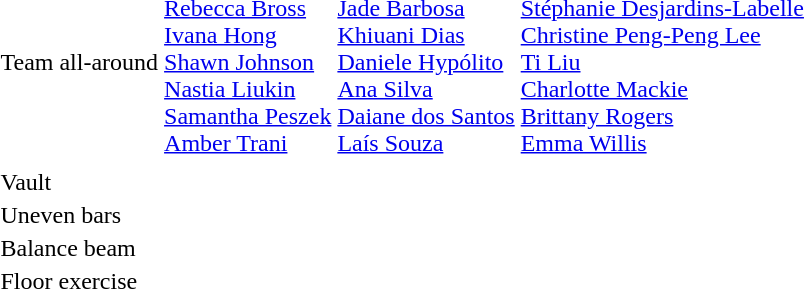<table>
<tr>
<td>Team all-around</td>
<td><br><a href='#'>Rebecca Bross</a><br><a href='#'>Ivana Hong</a><br><a href='#'>Shawn Johnson</a><br><a href='#'>Nastia Liukin</a><br><a href='#'>Samantha Peszek</a><br><a href='#'>Amber Trani</a></td>
<td><br><a href='#'>Jade Barbosa</a><br><a href='#'>Khiuani Dias</a><br><a href='#'>Daniele Hypólito</a><br><a href='#'>Ana Silva</a><br><a href='#'>Daiane dos Santos</a><br><a href='#'>Laís Souza</a></td>
<td><br><a href='#'>Stéphanie Desjardins-Labelle</a><br><a href='#'>Christine Peng-Peng Lee</a><br><a href='#'>Ti Liu</a><br><a href='#'>Charlotte Mackie</a><br><a href='#'>Brittany Rogers</a><br><a href='#'>Emma Willis</a></td>
</tr>
<tr>
<td></td>
<td></td>
<td></td>
<td></td>
</tr>
<tr>
<td>Vault</td>
<td></td>
<td></td>
<td></td>
</tr>
<tr>
<td>Uneven bars</td>
<td></td>
<td></td>
<td></td>
</tr>
<tr>
<td>Balance beam</td>
<td></td>
<td></td>
<td></td>
</tr>
<tr>
<td>Floor exercise</td>
<td></td>
<td></td>
<td></td>
</tr>
</table>
